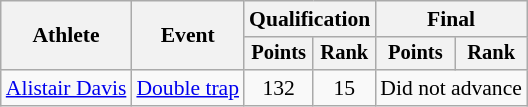<table class="wikitable" style="font-size:90%;">
<tr>
<th rowspan="2">Athlete</th>
<th rowspan="2">Event</th>
<th colspan=2>Qualification</th>
<th colspan=2>Final</th>
</tr>
<tr style="font-size:95%">
<th>Points</th>
<th>Rank</th>
<th>Points</th>
<th>Rank</th>
</tr>
<tr align=center>
<td align=left><a href='#'>Alistair Davis</a></td>
<td align=left><a href='#'>Double trap</a></td>
<td>132</td>
<td>15</td>
<td colspan=2>Did not advance</td>
</tr>
</table>
